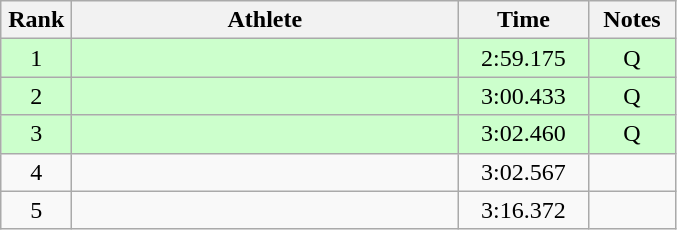<table class=wikitable style="text-align:center">
<tr>
<th width=40>Rank</th>
<th width=250>Athlete</th>
<th width=80>Time</th>
<th width=50>Notes</th>
</tr>
<tr bgcolor="ccffcc">
<td>1</td>
<td align=left></td>
<td>2:59.175</td>
<td>Q</td>
</tr>
<tr bgcolor="ccffcc">
<td>2</td>
<td align=left></td>
<td>3:00.433</td>
<td>Q</td>
</tr>
<tr bgcolor="ccffcc">
<td>3</td>
<td align=left></td>
<td>3:02.460</td>
<td>Q</td>
</tr>
<tr>
<td>4</td>
<td align=left></td>
<td>3:02.567</td>
<td></td>
</tr>
<tr>
<td>5</td>
<td align=left></td>
<td>3:16.372</td>
<td></td>
</tr>
</table>
